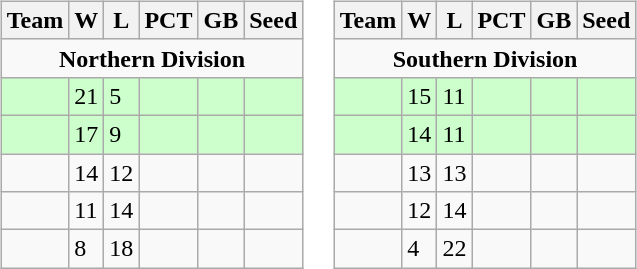<table>
<tr>
<td><br><table class="wikitable">
<tr>
<th>Team</th>
<th>W</th>
<th>L</th>
<th>PCT</th>
<th>GB</th>
<th>Seed</th>
</tr>
<tr>
<td colspan="7" align="center"><strong>Northern Division</strong></td>
</tr>
<tr bgcolor=#ccffcc>
<td></td>
<td>21</td>
<td>5</td>
<td></td>
<td></td>
<td></td>
</tr>
<tr bgcolor=#ccffcc>
<td></td>
<td>17</td>
<td>9</td>
<td></td>
<td></td>
<td></td>
</tr>
<tr>
<td></td>
<td>14</td>
<td>12</td>
<td></td>
<td></td>
<td></td>
</tr>
<tr>
<td></td>
<td>11</td>
<td>14</td>
<td></td>
<td></td>
<td></td>
</tr>
<tr>
<td></td>
<td>8</td>
<td>18</td>
<td></td>
<td></td>
<td></td>
</tr>
</table>
</td>
<td><br><table class="wikitable">
<tr>
<th>Team</th>
<th>W</th>
<th>L</th>
<th>PCT</th>
<th>GB</th>
<th>Seed</th>
</tr>
<tr>
<td colspan="7" align="center"><strong>Southern Division</strong></td>
</tr>
<tr bgcolor=#ccffcc>
<td></td>
<td>15</td>
<td>11</td>
<td></td>
<td></td>
<td></td>
</tr>
<tr bgcolor=#ccffcc>
<td></td>
<td>14</td>
<td>11</td>
<td></td>
<td></td>
<td></td>
</tr>
<tr>
<td></td>
<td>13</td>
<td>13</td>
<td></td>
<td></td>
<td></td>
</tr>
<tr>
<td></td>
<td>12</td>
<td>14</td>
<td></td>
<td></td>
<td></td>
</tr>
<tr>
<td></td>
<td>4</td>
<td>22</td>
<td></td>
<td></td>
<td></td>
</tr>
</table>
</td>
</tr>
</table>
